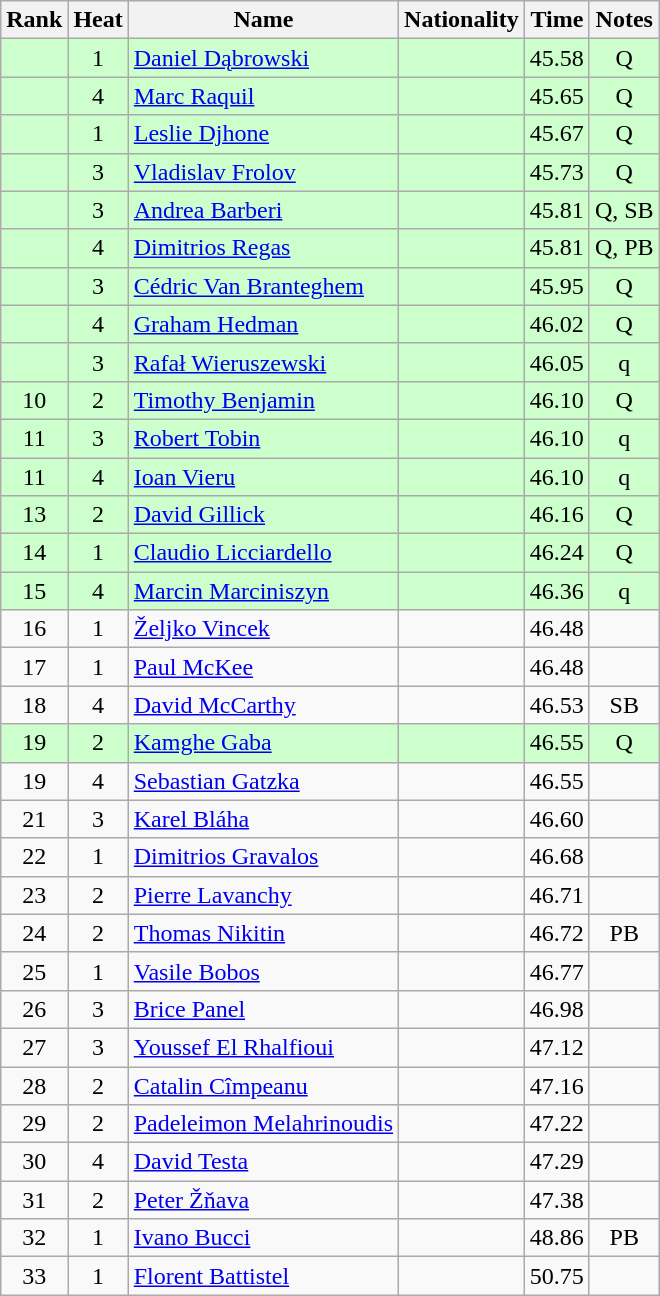<table class="wikitable sortable" style="text-align:center">
<tr>
<th>Rank</th>
<th>Heat</th>
<th>Name</th>
<th>Nationality</th>
<th>Time</th>
<th>Notes</th>
</tr>
<tr bgcolor=ccffcc>
<td></td>
<td>1</td>
<td align=left><a href='#'>Daniel Dąbrowski</a></td>
<td align=left></td>
<td>45.58</td>
<td>Q</td>
</tr>
<tr bgcolor=ccffcc>
<td></td>
<td>4</td>
<td align=left><a href='#'>Marc Raquil</a></td>
<td align=left></td>
<td>45.65</td>
<td>Q</td>
</tr>
<tr bgcolor=ccffcc>
<td></td>
<td>1</td>
<td align=left><a href='#'>Leslie Djhone</a></td>
<td align=left></td>
<td>45.67</td>
<td>Q</td>
</tr>
<tr bgcolor=ccffcc>
<td></td>
<td>3</td>
<td align=left><a href='#'>Vladislav Frolov</a></td>
<td align=left></td>
<td>45.73</td>
<td>Q</td>
</tr>
<tr bgcolor=ccffcc>
<td></td>
<td>3</td>
<td align=left><a href='#'>Andrea Barberi</a></td>
<td align=left></td>
<td>45.81</td>
<td>Q, SB</td>
</tr>
<tr bgcolor=ccffcc>
<td></td>
<td>4</td>
<td align=left><a href='#'>Dimitrios Regas</a></td>
<td align=left></td>
<td>45.81</td>
<td>Q, PB</td>
</tr>
<tr bgcolor=ccffcc>
<td></td>
<td>3</td>
<td align=left><a href='#'>Cédric Van Branteghem</a></td>
<td align=left></td>
<td>45.95</td>
<td>Q</td>
</tr>
<tr bgcolor=ccffcc>
<td></td>
<td>4</td>
<td align=left><a href='#'>Graham Hedman</a></td>
<td align=left></td>
<td>46.02</td>
<td>Q</td>
</tr>
<tr bgcolor=ccffcc>
<td></td>
<td>3</td>
<td align=left><a href='#'>Rafał Wieruszewski</a></td>
<td align=left></td>
<td>46.05</td>
<td>q</td>
</tr>
<tr bgcolor=ccffcc>
<td>10</td>
<td>2</td>
<td align=left><a href='#'>Timothy Benjamin</a></td>
<td align=left></td>
<td>46.10</td>
<td>Q</td>
</tr>
<tr bgcolor=ccffcc>
<td>11</td>
<td>3</td>
<td align=left><a href='#'>Robert Tobin</a></td>
<td align=left></td>
<td>46.10</td>
<td>q</td>
</tr>
<tr bgcolor=ccffcc>
<td>11</td>
<td>4</td>
<td align=left><a href='#'>Ioan Vieru</a></td>
<td align=left></td>
<td>46.10</td>
<td>q</td>
</tr>
<tr bgcolor=ccffcc>
<td>13</td>
<td>2</td>
<td align=left><a href='#'>David Gillick</a></td>
<td align=left></td>
<td>46.16</td>
<td>Q</td>
</tr>
<tr bgcolor=ccffcc>
<td>14</td>
<td>1</td>
<td align=left><a href='#'>Claudio Licciardello</a></td>
<td align=left></td>
<td>46.24</td>
<td>Q</td>
</tr>
<tr bgcolor=ccffcc>
<td>15</td>
<td>4</td>
<td align=left><a href='#'>Marcin Marciniszyn</a></td>
<td align=left></td>
<td>46.36</td>
<td>q</td>
</tr>
<tr>
<td>16</td>
<td>1</td>
<td align=left><a href='#'>Željko Vincek</a></td>
<td align=left></td>
<td>46.48</td>
<td></td>
</tr>
<tr>
<td>17</td>
<td>1</td>
<td align=left><a href='#'>Paul McKee</a></td>
<td align=left></td>
<td>46.48</td>
<td></td>
</tr>
<tr>
<td>18</td>
<td>4</td>
<td align=left><a href='#'>David McCarthy</a></td>
<td align=left></td>
<td>46.53</td>
<td>SB</td>
</tr>
<tr bgcolor=ccffcc>
<td>19</td>
<td>2</td>
<td align=left><a href='#'>Kamghe Gaba</a></td>
<td align=left></td>
<td>46.55</td>
<td>Q</td>
</tr>
<tr>
<td>19</td>
<td>4</td>
<td align=left><a href='#'>Sebastian Gatzka</a></td>
<td align=left></td>
<td>46.55</td>
<td></td>
</tr>
<tr>
<td>21</td>
<td>3</td>
<td align=left><a href='#'>Karel Bláha</a></td>
<td align=left></td>
<td>46.60</td>
<td></td>
</tr>
<tr>
<td>22</td>
<td>1</td>
<td align=left><a href='#'>Dimitrios Gravalos</a></td>
<td align=left></td>
<td>46.68</td>
<td></td>
</tr>
<tr>
<td>23</td>
<td>2</td>
<td align=left><a href='#'>Pierre Lavanchy</a></td>
<td align=left></td>
<td>46.71</td>
<td></td>
</tr>
<tr>
<td>24</td>
<td>2</td>
<td align=left><a href='#'>Thomas Nikitin</a></td>
<td align=left></td>
<td>46.72</td>
<td>PB</td>
</tr>
<tr>
<td>25</td>
<td>1</td>
<td align=left><a href='#'>Vasile Bobos</a></td>
<td align=left></td>
<td>46.77</td>
<td></td>
</tr>
<tr>
<td>26</td>
<td>3</td>
<td align=left><a href='#'>Brice Panel</a></td>
<td align=left></td>
<td>46.98</td>
<td></td>
</tr>
<tr>
<td>27</td>
<td>3</td>
<td align=left><a href='#'>Youssef El Rhalfioui</a></td>
<td align=left></td>
<td>47.12</td>
<td></td>
</tr>
<tr>
<td>28</td>
<td>2</td>
<td align=left><a href='#'>Catalin Cîmpeanu</a></td>
<td align=left></td>
<td>47.16</td>
<td></td>
</tr>
<tr>
<td>29</td>
<td>2</td>
<td align=left><a href='#'>Padeleimon Melahrinoudis</a></td>
<td align=left></td>
<td>47.22</td>
<td></td>
</tr>
<tr>
<td>30</td>
<td>4</td>
<td align=left><a href='#'>David Testa</a></td>
<td align=left></td>
<td>47.29</td>
<td></td>
</tr>
<tr>
<td>31</td>
<td>2</td>
<td align=left><a href='#'>Peter Žňava</a></td>
<td align=left></td>
<td>47.38</td>
<td></td>
</tr>
<tr>
<td>32</td>
<td>1</td>
<td align=left><a href='#'>Ivano Bucci</a></td>
<td align=left></td>
<td>48.86</td>
<td>PB</td>
</tr>
<tr>
<td>33</td>
<td>1</td>
<td align=left><a href='#'>Florent Battistel</a></td>
<td align=left></td>
<td>50.75</td>
<td></td>
</tr>
</table>
